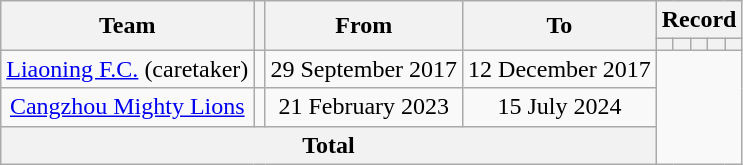<table class="wikitable" style="text-align: center">
<tr>
<th rowspan="2">Team</th>
<th rowspan="2"></th>
<th rowspan="2">From</th>
<th rowspan="2">To</th>
<th colspan="5">Record</th>
</tr>
<tr>
<th></th>
<th></th>
<th></th>
<th></th>
<th></th>
</tr>
<tr>
<td><a href='#'>Liaoning F.C.</a> (caretaker)</td>
<td></td>
<td>29 September 2017</td>
<td>12 December 2017<br></td>
</tr>
<tr>
<td><a href='#'>Cangzhou Mighty Lions</a></td>
<td></td>
<td>21 February 2023</td>
<td>15 July 2024<br></td>
</tr>
<tr>
<th colspan="4">Total<br></th>
</tr>
</table>
